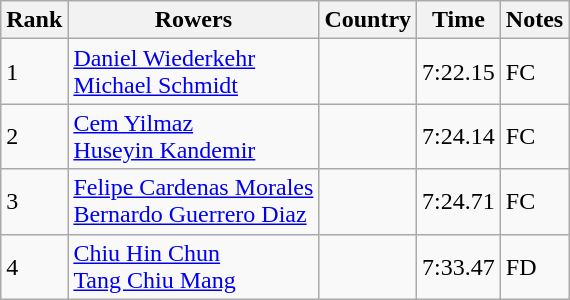<table class="wikitable">
<tr>
<th>Rank</th>
<th>Rowers</th>
<th>Country</th>
<th>Time</th>
<th>Notes</th>
</tr>
<tr>
<td>1</td>
<td><a href='#'>Daniel Wiederkehr</a><br><a href='#'>Michael Schmidt</a></td>
<td></td>
<td>7:22.15</td>
<td>FC</td>
</tr>
<tr>
<td>2</td>
<td><a href='#'>Cem Yilmaz</a><br><a href='#'>Huseyin Kandemir</a></td>
<td></td>
<td>7:24.14</td>
<td>FC</td>
</tr>
<tr>
<td>3</td>
<td><a href='#'>Felipe Cardenas Morales</a><br><a href='#'>Bernardo Guerrero Diaz</a></td>
<td></td>
<td>7:24.71</td>
<td>FC</td>
</tr>
<tr>
<td>4</td>
<td><a href='#'>Chiu Hin Chun</a><br><a href='#'>Tang Chiu Mang</a></td>
<td></td>
<td>7:33.47</td>
<td>FD</td>
</tr>
</table>
